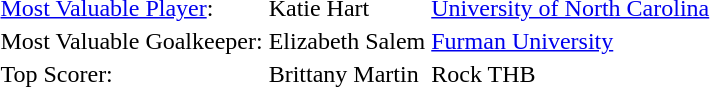<table>
<tr>
<td><a href='#'>Most Valuable Player</a>:</td>
<td>Katie Hart</td>
<td><a href='#'>University of North Carolina</a></td>
</tr>
<tr>
<td>Most Valuable Goalkeeper:</td>
<td>Elizabeth Salem</td>
<td><a href='#'>Furman University</a></td>
</tr>
<tr>
<td>Top Scorer:</td>
<td>Brittany Martin</td>
<td>Rock THB</td>
</tr>
</table>
